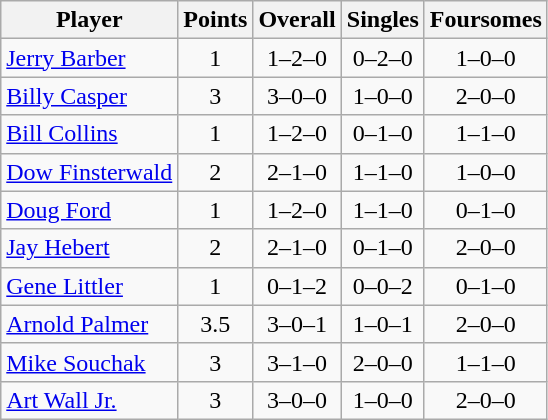<table class="wikitable sortable" style="text-align:center">
<tr>
<th>Player</th>
<th>Points</th>
<th>Overall</th>
<th>Singles</th>
<th>Foursomes</th>
</tr>
<tr>
<td align=left><a href='#'>Jerry Barber</a></td>
<td>1</td>
<td>1–2–0</td>
<td>0–2–0</td>
<td>1–0–0</td>
</tr>
<tr>
<td align=left><a href='#'>Billy Casper</a></td>
<td>3</td>
<td>3–0–0</td>
<td>1–0–0</td>
<td>2–0–0</td>
</tr>
<tr>
<td align=left><a href='#'>Bill Collins</a></td>
<td>1</td>
<td>1–2–0</td>
<td>0–1–0</td>
<td>1–1–0</td>
</tr>
<tr>
<td align=left><a href='#'>Dow Finsterwald</a></td>
<td>2</td>
<td>2–1–0</td>
<td>1–1–0</td>
<td>1–0–0</td>
</tr>
<tr>
<td align=left><a href='#'>Doug Ford</a></td>
<td>1</td>
<td>1–2–0</td>
<td>1–1–0</td>
<td>0–1–0</td>
</tr>
<tr>
<td align=left><a href='#'>Jay Hebert</a></td>
<td>2</td>
<td>2–1–0</td>
<td>0–1–0</td>
<td>2–0–0</td>
</tr>
<tr>
<td align=left><a href='#'>Gene Littler</a></td>
<td>1</td>
<td>0–1–2</td>
<td>0–0–2</td>
<td>0–1–0</td>
</tr>
<tr>
<td align=left><a href='#'>Arnold Palmer</a></td>
<td>3.5</td>
<td>3–0–1</td>
<td>1–0–1</td>
<td>2–0–0</td>
</tr>
<tr>
<td align=left><a href='#'>Mike Souchak</a></td>
<td>3</td>
<td>3–1–0</td>
<td>2–0–0</td>
<td>1–1–0</td>
</tr>
<tr>
<td align=left><a href='#'>Art Wall Jr.</a></td>
<td>3</td>
<td>3–0–0</td>
<td>1–0–0</td>
<td>2–0–0</td>
</tr>
</table>
